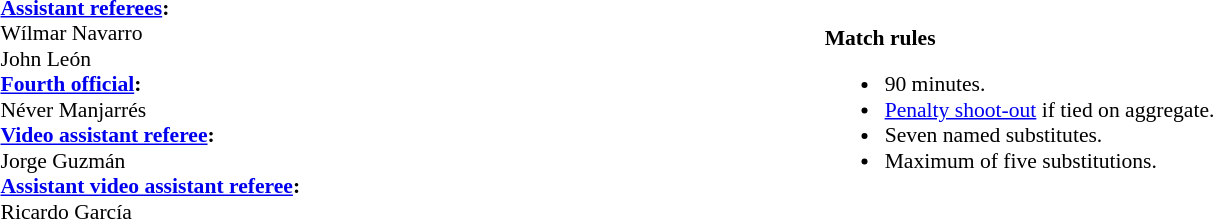<table width=100% style="font-size:90%">
<tr>
<td><br><strong><a href='#'>Assistant referees</a>:</strong>
<br>Wílmar Navarro
<br>John León
<br><strong><a href='#'>Fourth official</a>:</strong>
<br>Néver Manjarrés
<br><strong><a href='#'>Video assistant referee</a>:</strong>
<br>Jorge Guzmán
<br><strong><a href='#'>Assistant video assistant referee</a>:</strong>
<br>Ricardo García</td>
<td><br><strong>Match rules</strong><ul><li>90 minutes.</li><li><a href='#'>Penalty shoot-out</a> if tied on aggregate.</li><li>Seven named substitutes.</li><li>Maximum of five substitutions.</li></ul></td>
</tr>
</table>
